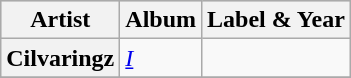<table class="wikitable sortable plainrowheaders">
<tr style="background:#ccc; text-align:center;">
<th scope="col">Artist</th>
<th scope="col">Album</th>
<th scope="col">Label & Year</th>
</tr>
<tr>
<th scope=row>Cilvaringz</th>
<td><em><a href='#'>I</a></em></td>
<td></td>
</tr>
<tr>
</tr>
</table>
